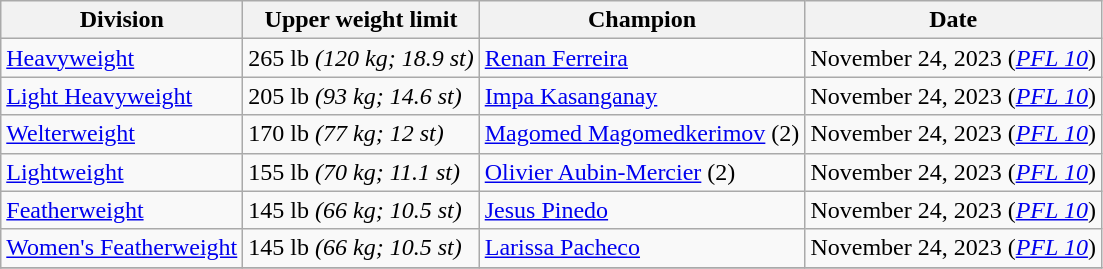<table class="wikitable">
<tr>
<th>Division</th>
<th>Upper weight limit</th>
<th>Champion</th>
<th>Date</th>
</tr>
<tr>
<td><a href='#'>Heavyweight</a></td>
<td>265 lb <em>(120 kg; 18.9 st)</em></td>
<td><a href='#'>Renan Ferreira</a></td>
<td>November 24, 2023 (<em><a href='#'>PFL 10</a></em>)</td>
</tr>
<tr>
<td><a href='#'>Light Heavyweight</a></td>
<td>205 lb <em>(93 kg; 14.6 st)</em></td>
<td><a href='#'>Impa Kasanganay</a></td>
<td>November 24, 2023 (<em><a href='#'>PFL 10</a></em>)</td>
</tr>
<tr>
<td><a href='#'>Welterweight</a></td>
<td>170 lb <em>(77 kg; 12 st)</em></td>
<td><a href='#'>Magomed Magomedkerimov</a> (2)</td>
<td>November 24, 2023 (<em><a href='#'>PFL 10</a></em>)</td>
</tr>
<tr>
<td><a href='#'>Lightweight</a></td>
<td>155 lb <em>(70 kg; 11.1 st)</em></td>
<td><a href='#'>Olivier Aubin-Mercier</a> (2)</td>
<td>November 24, 2023 (<em><a href='#'>PFL 10</a></em>)</td>
</tr>
<tr>
<td><a href='#'>Featherweight</a></td>
<td>145 lb <em>(66 kg; 10.5 st)</em></td>
<td><a href='#'>Jesus Pinedo</a></td>
<td>November 24, 2023 (<em><a href='#'>PFL 10</a></em>)</td>
</tr>
<tr>
<td><a href='#'>Women's Featherweight</a></td>
<td>145 lb <em>(66 kg; 10.5 st)</em></td>
<td><a href='#'>Larissa Pacheco</a></td>
<td>November 24, 2023 (<em><a href='#'>PFL 10</a></em>)</td>
</tr>
<tr>
</tr>
</table>
